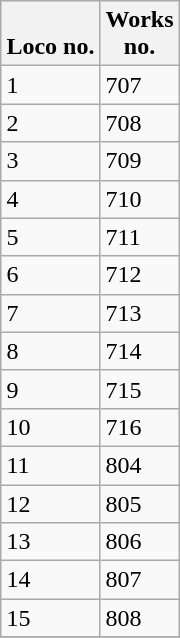<table class="wikitable collapsible sortable collapsed" style="margin:0.5em auto; font-size:100%;">
<tr>
<th><br>Loco no.</th>
<th>Works<br>no.</th>
</tr>
<tr>
<td>1</td>
<td>707</td>
</tr>
<tr>
<td>2</td>
<td>708</td>
</tr>
<tr>
<td>3</td>
<td>709</td>
</tr>
<tr>
<td>4</td>
<td>710</td>
</tr>
<tr>
<td>5</td>
<td>711</td>
</tr>
<tr>
<td>6</td>
<td>712</td>
</tr>
<tr>
<td>7</td>
<td>713</td>
</tr>
<tr>
<td>8</td>
<td>714</td>
</tr>
<tr>
<td>9</td>
<td>715</td>
</tr>
<tr>
<td>10</td>
<td>716</td>
</tr>
<tr>
<td>11</td>
<td>804</td>
</tr>
<tr>
<td>12</td>
<td>805</td>
</tr>
<tr>
<td>13</td>
<td>806</td>
</tr>
<tr>
<td>14</td>
<td>807</td>
</tr>
<tr>
<td>15</td>
<td>808</td>
</tr>
<tr>
</tr>
</table>
